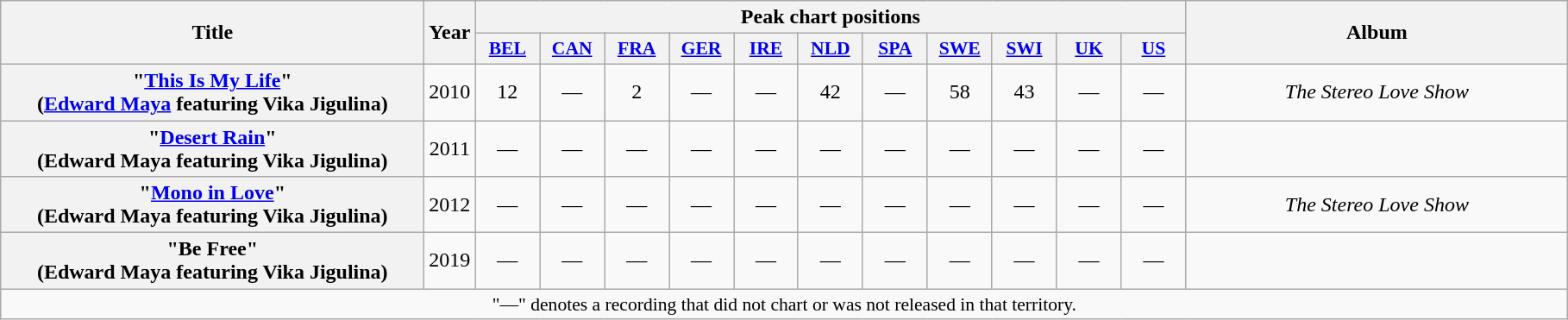<table class="wikitable plainrowheaders" style="text-align:center;" border="1">
<tr>
<th scope="col" rowspan="2" style="width:20em;">Title</th>
<th scope="col" rowspan="2">Year</th>
<th scope="col" colspan="11">Peak chart positions</th>
<th scope="col" rowspan="2" style="width:18em;">Album</th>
</tr>
<tr>
<th style="width:3em;font-size:90%"><a href='#'>BEL</a> <br></th>
<th style="width:3em;font-size:90%"><a href='#'>CAN</a> <br></th>
<th style="width:3em;font-size:90%"><a href='#'>FRA</a> <br></th>
<th style="width:3em;font-size:90%"><a href='#'>GER</a> <br></th>
<th style="width:3em;font-size:90%"><a href='#'>IRE</a> <br></th>
<th style="width:3em;font-size:90%"><a href='#'>NLD</a> <br></th>
<th style="width:3em;font-size:90%"><a href='#'>SPA</a> <br></th>
<th style="width:3em;font-size:90%"><a href='#'>SWE</a> <br></th>
<th style="width:3em;font-size:90%"><a href='#'>SWI</a> <br></th>
<th style="width:3em;font-size:90%"><a href='#'>UK</a> <br></th>
<th style="width:3em;font-size:90%"><a href='#'>US</a> <br></th>
</tr>
<tr>
<th scope="row">"<a href='#'>This Is My Life</a>" <br><span>(<a href='#'>Edward Maya</a> featuring Vika Jigulina)</span></th>
<td>2010</td>
<td>12</td>
<td>—</td>
<td>2</td>
<td>—</td>
<td>—</td>
<td>42</td>
<td>—</td>
<td>58</td>
<td>43</td>
<td>—</td>
<td>—</td>
<td><em>The Stereo Love Show</em></td>
</tr>
<tr>
<th scope="row">"<a href='#'>Desert Rain</a>" <br><span>(Edward Maya featuring Vika Jigulina)</span></th>
<td>2011</td>
<td>—</td>
<td>—</td>
<td>—</td>
<td>—</td>
<td>—</td>
<td>—</td>
<td>—</td>
<td>—</td>
<td>—</td>
<td>—</td>
<td>—</td>
<td></td>
</tr>
<tr>
<th scope="row">"<a href='#'>Mono in Love</a>" <br><span>(Edward Maya featuring Vika Jigulina)</span></th>
<td>2012</td>
<td>—</td>
<td>—</td>
<td>—</td>
<td>—</td>
<td>—</td>
<td>—</td>
<td>—</td>
<td>—</td>
<td>—</td>
<td>—</td>
<td>—</td>
<td><em>The Stereo Love Show</em></td>
</tr>
<tr>
<th scope="row">"Be Free" <br><span>(Edward Maya featuring Vika Jigulina)</span></th>
<td>2019</td>
<td>—</td>
<td>—</td>
<td>—</td>
<td>—</td>
<td>—</td>
<td>—</td>
<td>—</td>
<td>—</td>
<td>—</td>
<td>—</td>
<td>—</td>
<td></td>
</tr>
<tr>
<td colspan="14" style="font-size:90%">"—" denotes a recording that did not chart or was not released in that territory.</td>
</tr>
</table>
